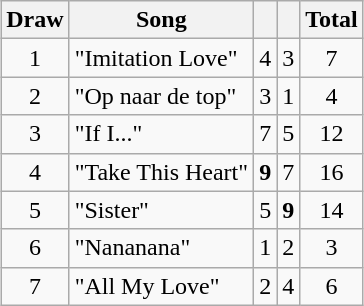<table class="wikitable plainrowheaders" style="margin: 1em auto 1em auto; text-align:center;">
<tr>
<th>Draw</th>
<th>Song</th>
<th></th>
<th></th>
<th>Total</th>
</tr>
<tr>
<td>1</td>
<td align="left">"Imitation Love"</td>
<td>4</td>
<td>3</td>
<td>7</td>
</tr>
<tr>
<td>2</td>
<td align="left">"Op naar de top"</td>
<td>3</td>
<td>1</td>
<td>4</td>
</tr>
<tr>
<td>3</td>
<td align="left">"If I..."</td>
<td>7</td>
<td>5</td>
<td>12</td>
</tr>
<tr>
<td>4</td>
<td align="left">"Take This Heart"</td>
<td><strong>9</strong></td>
<td>7</td>
<td>16</td>
</tr>
<tr>
<td>5</td>
<td align="left">"Sister"</td>
<td>5</td>
<td><strong>9</strong></td>
<td>14</td>
</tr>
<tr>
<td>6</td>
<td align="left">"Nananana"</td>
<td>1</td>
<td>2</td>
<td>3</td>
</tr>
<tr>
<td>7</td>
<td align="left">"All My Love"</td>
<td>2</td>
<td>4</td>
<td>6</td>
</tr>
</table>
